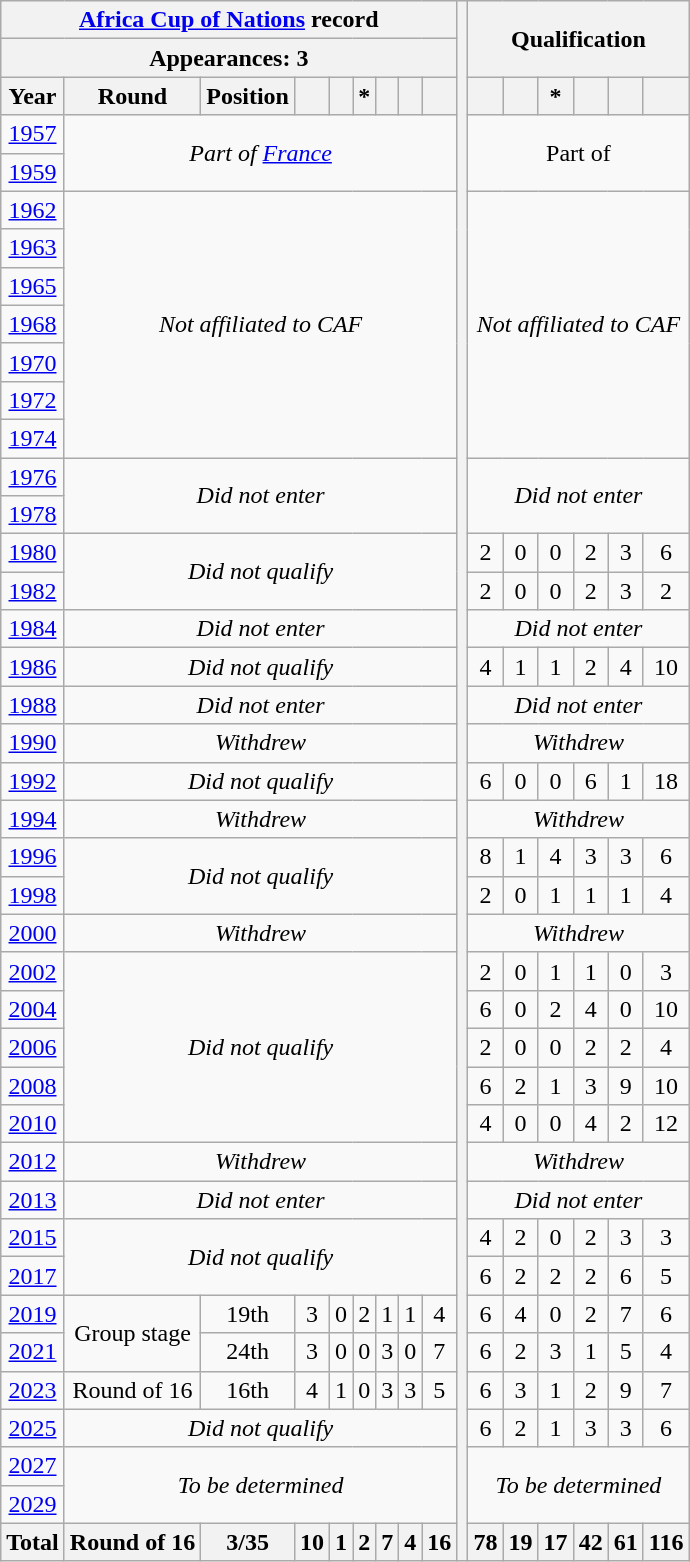<table class="wikitable" style="text-align: center;">
<tr>
<th colspan=9><a href='#'>Africa Cup of Nations</a> record</th>
<th rowspan=41></th>
<th colspan=9 rowspan=2>Qualification</th>
</tr>
<tr>
<th colspan=9>Appearances: 3</th>
</tr>
<tr>
<th>Year</th>
<th>Round</th>
<th>Position</th>
<th></th>
<th></th>
<th>*</th>
<th></th>
<th></th>
<th></th>
<th></th>
<th></th>
<th>*</th>
<th></th>
<th></th>
<th></th>
</tr>
<tr>
<td> <a href='#'>1957</a></td>
<td colspan=8 rowspan=2><em>Part of <a href='#'>France</a></em></td>
<td colspan=8 rowspan=2>Part of <em></em></td>
</tr>
<tr>
<td> <a href='#'>1959</a></td>
</tr>
<tr>
<td> <a href='#'>1962</a></td>
<td colspan=8 rowspan=7><em>Not affiliated to CAF</em></td>
<td colspan=8 rowspan=7><em>Not affiliated to CAF</em></td>
</tr>
<tr>
<td> <a href='#'>1963</a></td>
</tr>
<tr>
<td> <a href='#'>1965</a></td>
</tr>
<tr>
<td> <a href='#'>1968</a></td>
</tr>
<tr>
<td> <a href='#'>1970</a></td>
</tr>
<tr>
<td> <a href='#'>1972</a></td>
</tr>
<tr>
<td> <a href='#'>1974</a></td>
</tr>
<tr>
<td> <a href='#'>1976</a></td>
<td colspan=8 rowspan=2><em>Did not enter</em></td>
<td colspan=8 rowspan=2><em>Did not enter</em></td>
</tr>
<tr>
<td> <a href='#'>1978</a></td>
</tr>
<tr>
<td> <a href='#'>1980</a></td>
<td colspan=8 rowspan=2><em>Did not qualify</em></td>
<td>2</td>
<td>0</td>
<td>0</td>
<td>2</td>
<td>3</td>
<td>6</td>
</tr>
<tr>
<td> <a href='#'>1982</a></td>
<td>2</td>
<td>0</td>
<td>0</td>
<td>2</td>
<td>3</td>
<td>2</td>
</tr>
<tr>
<td> <a href='#'>1984</a></td>
<td colspan=8><em>Did not enter</em></td>
<td colspan=8><em>Did not enter</em></td>
</tr>
<tr>
<td> <a href='#'>1986</a></td>
<td colspan=8><em>Did not qualify</em></td>
<td>4</td>
<td>1</td>
<td>1</td>
<td>2</td>
<td>4</td>
<td>10</td>
</tr>
<tr>
<td> <a href='#'>1988</a></td>
<td colspan=8><em>Did not enter</em></td>
<td colspan=8><em>Did not enter</em></td>
</tr>
<tr>
<td> <a href='#'>1990</a></td>
<td colspan=8><em>Withdrew</em></td>
<td colspan=8><em>Withdrew</em></td>
</tr>
<tr>
<td> <a href='#'>1992</a></td>
<td colspan=8><em>Did not qualify</em></td>
<td>6</td>
<td>0</td>
<td>0</td>
<td>6</td>
<td>1</td>
<td>18</td>
</tr>
<tr>
<td> <a href='#'>1994</a></td>
<td colspan=8><em>Withdrew</em></td>
<td colspan=8><em>Withdrew</em></td>
</tr>
<tr>
<td> <a href='#'>1996</a></td>
<td colspan=8 rowspan=2><em>Did not qualify</em></td>
<td>8</td>
<td>1</td>
<td>4</td>
<td>3</td>
<td>3</td>
<td>6</td>
</tr>
<tr>
<td> <a href='#'>1998</a></td>
<td>2</td>
<td>0</td>
<td>1</td>
<td>1</td>
<td>1</td>
<td>4</td>
</tr>
<tr>
<td>  <a href='#'>2000</a></td>
<td colspan=8><em>Withdrew</em></td>
<td colspan=8><em>Withdrew</em></td>
</tr>
<tr>
<td> <a href='#'>2002</a></td>
<td colspan=8 rowspan=5><em>Did not qualify</em></td>
<td>2</td>
<td>0</td>
<td>1</td>
<td>1</td>
<td>0</td>
<td>3</td>
</tr>
<tr>
<td> <a href='#'>2004</a></td>
<td>6</td>
<td>0</td>
<td>2</td>
<td>4</td>
<td>0</td>
<td>10</td>
</tr>
<tr>
<td> <a href='#'>2006</a></td>
<td>2</td>
<td>0</td>
<td>0</td>
<td>2</td>
<td>2</td>
<td>4</td>
</tr>
<tr>
<td> <a href='#'>2008</a></td>
<td>6</td>
<td>2</td>
<td>1</td>
<td>3</td>
<td>9</td>
<td>10</td>
</tr>
<tr>
<td> <a href='#'>2010</a></td>
<td>4</td>
<td>0</td>
<td>0</td>
<td>4</td>
<td>2</td>
<td>12</td>
</tr>
<tr>
<td>  <a href='#'>2012</a></td>
<td colspan=8><em>Withdrew</em></td>
<td colspan=8><em>Withdrew</em></td>
</tr>
<tr>
<td> <a href='#'>2013</a></td>
<td colspan=8><em>Did not enter</em></td>
<td colspan=8><em>Did not enter</em></td>
</tr>
<tr>
<td> <a href='#'>2015</a></td>
<td colspan=8 rowspan=2><em>Did not qualify</em></td>
<td>4</td>
<td>2</td>
<td>0</td>
<td>2</td>
<td>3</td>
<td>3</td>
</tr>
<tr>
<td> <a href='#'>2017</a></td>
<td>6</td>
<td>2</td>
<td>2</td>
<td>2</td>
<td>6</td>
<td>5</td>
</tr>
<tr>
<td> <a href='#'>2019</a></td>
<td rowspan=2>Group stage</td>
<td>19th</td>
<td>3</td>
<td>0</td>
<td>2</td>
<td>1</td>
<td>1</td>
<td>4</td>
<td>6</td>
<td>4</td>
<td>0</td>
<td>2</td>
<td>7</td>
<td>6</td>
</tr>
<tr>
<td> <a href='#'>2021</a></td>
<td>24th</td>
<td>3</td>
<td>0</td>
<td>0</td>
<td>3</td>
<td>0</td>
<td>7</td>
<td>6</td>
<td>2</td>
<td>3</td>
<td>1</td>
<td>5</td>
<td>4</td>
</tr>
<tr>
<td> <a href='#'>2023</a></td>
<td>Round of 16</td>
<td>16th</td>
<td>4</td>
<td>1</td>
<td>0</td>
<td>3</td>
<td>3</td>
<td>5</td>
<td>6</td>
<td>3</td>
<td>1</td>
<td>2</td>
<td>9</td>
<td>7</td>
</tr>
<tr>
<td> <a href='#'>2025</a></td>
<td colspan=8 rowspan=1><em>Did not qualify</em></td>
<td>6</td>
<td>2</td>
<td>1</td>
<td>3</td>
<td>3</td>
<td>6</td>
</tr>
<tr>
<td>   <a href='#'>2027</a></td>
<td colspan=8 rowspan=2><em>To be determined</em></td>
<td colspan=8 rowspan=2><em>To be determined</em></td>
</tr>
<tr>
<td> <a href='#'>2029</a></td>
</tr>
<tr>
<th>Total</th>
<th>Round of 16</th>
<th>3/35</th>
<th>10</th>
<th>1</th>
<th>2</th>
<th>7</th>
<th>4</th>
<th>16</th>
<th>78</th>
<th>19</th>
<th>17</th>
<th>42</th>
<th>61</th>
<th>116</th>
</tr>
</table>
